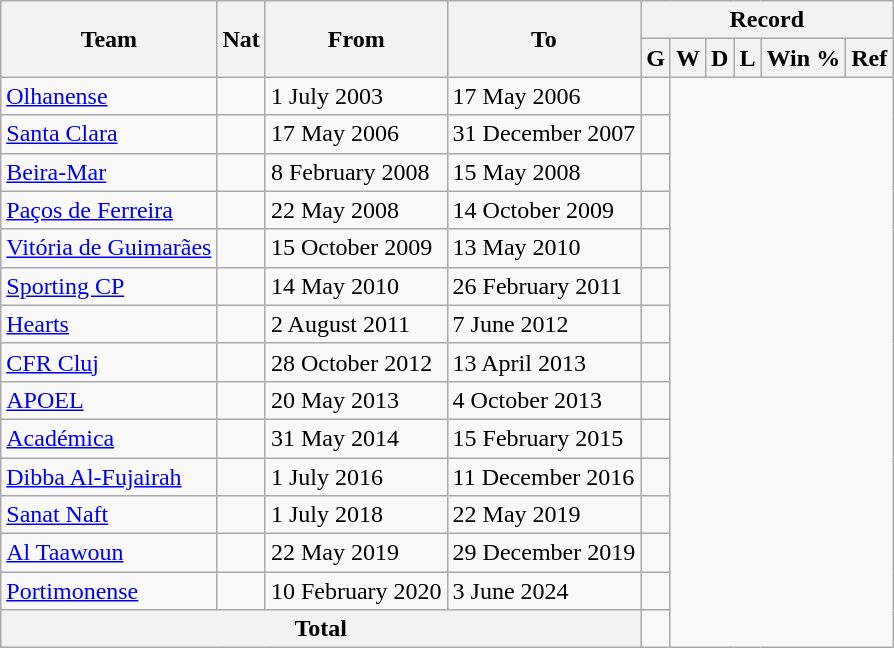<table class="wikitable" style="text-align: center">
<tr>
<th rowspan="2">Team</th>
<th rowspan="2">Nat</th>
<th rowspan="2">From</th>
<th rowspan="2">To</th>
<th colspan="6">Record</th>
</tr>
<tr>
<th>G</th>
<th>W</th>
<th>D</th>
<th>L</th>
<th>Win %</th>
<th>Ref</th>
</tr>
<tr>
<td align=left><a href='#'>Olhanense</a></td>
<td></td>
<td align=left>1 July 2003</td>
<td align=left>17 May 2006<br></td>
<td></td>
</tr>
<tr>
<td align=left><a href='#'>Santa Clara</a></td>
<td></td>
<td align=left>17 May 2006</td>
<td align=left>31 December 2007<br></td>
<td></td>
</tr>
<tr>
<td align=left><a href='#'>Beira-Mar</a></td>
<td></td>
<td align=left>8 February 2008</td>
<td align=left>15 May 2008<br></td>
<td></td>
</tr>
<tr>
<td align=left><a href='#'>Paços de Ferreira</a></td>
<td></td>
<td align=left>22 May 2008</td>
<td align=left>14 October 2009<br></td>
<td></td>
</tr>
<tr>
<td align=left><a href='#'>Vitória de Guimarães</a></td>
<td></td>
<td align=left>15 October 2009</td>
<td align=left>13 May 2010<br></td>
<td></td>
</tr>
<tr>
<td align=left><a href='#'>Sporting CP</a></td>
<td></td>
<td align=left>14 May 2010</td>
<td align=left>26 February 2011<br></td>
<td></td>
</tr>
<tr>
<td align=left><a href='#'>Hearts</a></td>
<td></td>
<td align=left>2 August 2011</td>
<td align=left>7 June 2012<br></td>
<td></td>
</tr>
<tr>
<td align=left><a href='#'>CFR Cluj</a></td>
<td></td>
<td align=left>28 October 2012</td>
<td align=left>13 April 2013<br></td>
<td></td>
</tr>
<tr>
<td align=left><a href='#'>APOEL</a></td>
<td></td>
<td align=left>20 May 2013</td>
<td align=left>4 October 2013<br></td>
<td></td>
</tr>
<tr>
<td align=left><a href='#'>Académica</a></td>
<td></td>
<td align=left>31 May 2014</td>
<td align=left>15 February 2015<br></td>
<td></td>
</tr>
<tr>
<td align=left><a href='#'>Dibba Al-Fujairah</a></td>
<td></td>
<td align=left>1 July 2016</td>
<td align=left>11 December 2016<br></td>
<td></td>
</tr>
<tr>
<td align=left><a href='#'>Sanat Naft</a></td>
<td></td>
<td align=left>1 July 2018</td>
<td align=left>22 May 2019<br></td>
<td></td>
</tr>
<tr>
<td align=left><a href='#'>Al Taawoun</a></td>
<td></td>
<td align=left>22 May 2019</td>
<td align=left>29 December 2019<br></td>
<td></td>
</tr>
<tr>
<td align=left><a href='#'>Portimonense</a></td>
<td></td>
<td align=left>10 February 2020</td>
<td align=left>3 June 2024<br></td>
<td></td>
</tr>
<tr>
<th colspan="4" align="center" valign=middle>Total<br></th>
<td></td>
</tr>
</table>
